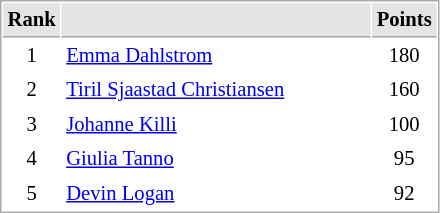<table cellspacing="1" cellpadding="3" style="border:1px solid #aaa; font-size:86%;">
<tr style="background:#e4e4e4;">
<th style="border-bottom:1px solid #aaa; width:10px;">Rank</th>
<th style="border-bottom:1px solid #aaa; width:200px;"></th>
<th style="border-bottom:1px solid #aaa; width:20px;">Points</th>
</tr>
<tr>
<td align=center>1</td>
<td> <a href='#'>Emma Dahlstrom</a></td>
<td align=center>180</td>
</tr>
<tr>
<td align=center>2</td>
<td> <a href='#'>Tiril Sjaastad Christiansen</a></td>
<td align=center>160</td>
</tr>
<tr>
<td align=center>3</td>
<td> <a href='#'>Johanne Killi</a></td>
<td align=center>100</td>
</tr>
<tr>
<td align=center>4</td>
<td> <a href='#'>Giulia Tanno</a></td>
<td align=center>95</td>
</tr>
<tr>
<td align=center>5</td>
<td> <a href='#'>Devin Logan</a></td>
<td align=center>92</td>
</tr>
</table>
